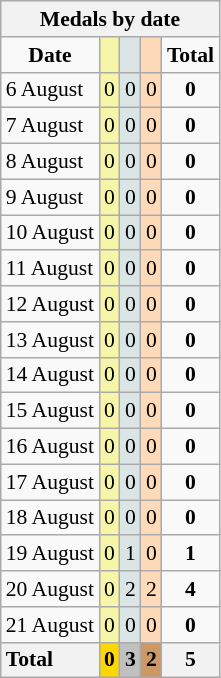<table class="wikitable" style="text-align:center;font-size:90%">
<tr style="background:#efefef;">
<th colspan=7>Medals by date</th>
</tr>
<tr>
<td><strong>Date</strong></td>
<td bgcolor=#f7f6a8></td>
<td bgcolor=#dce5e5></td>
<td bgcolor=#ffdab9></td>
<td><strong>Total</strong></td>
</tr>
<tr>
<td style="text-align:left;">6 August</td>
<td style="background:#F7F6A8;">0</td>
<td style="background:#DCE5E5;">0</td>
<td style="background:#FFDAB9;">0</td>
<td><strong>0</strong></td>
</tr>
<tr>
<td style="text-align:left;">7 August</td>
<td style="background:#F7F6A8;">0</td>
<td style="background:#DCE5E5;">0</td>
<td style="background:#FFDAB9;">0</td>
<td><strong>0</strong></td>
</tr>
<tr>
<td style="text-align:left;">8 August</td>
<td style="background:#F7F6A8;">0</td>
<td style="background:#DCE5E5;">0</td>
<td style="background:#FFDAB9;">0</td>
<td><strong>0</strong></td>
</tr>
<tr>
<td style="text-align:left;">9 August</td>
<td style="background:#F7F6A8;">0</td>
<td style="background:#DCE5E5;">0</td>
<td style="background:#FFDAB9;">0</td>
<td><strong>0</strong></td>
</tr>
<tr>
<td style="text-align:left;">10 August</td>
<td style="background:#F7F6A8;">0</td>
<td style="background:#DCE5E5;">0</td>
<td style="background:#FFDAB9;">0</td>
<td><strong>0</strong></td>
</tr>
<tr>
<td style="text-align:left;">11 August</td>
<td style="background:#F7F6A8;">0</td>
<td style="background:#DCE5E5;">0</td>
<td style="background:#FFDAB9;">0</td>
<td><strong>0</strong></td>
</tr>
<tr>
<td style="text-align:left;">12 August</td>
<td style="background:#F7F6A8;">0</td>
<td style="background:#DCE5E5;">0</td>
<td style="background:#FFDAB9;">0</td>
<td><strong>0</strong></td>
</tr>
<tr>
<td style="text-align:left;">13 August</td>
<td style="background:#F7F6A8;">0</td>
<td style="background:#DCE5E5;">0</td>
<td style="background:#FFDAB9;">0</td>
<td><strong>0</strong></td>
</tr>
<tr>
<td style="text-align:left;">14 August</td>
<td style="background:#F7F6A8;">0</td>
<td style="background:#DCE5E5;">0</td>
<td style="background:#FFDAB9;">0</td>
<td><strong>0</strong></td>
</tr>
<tr>
<td style="text-align:left;">15 August</td>
<td style="background:#F7F6A8;">0</td>
<td style="background:#DCE5E5;">0</td>
<td style="background:#FFDAB9;">0</td>
<td><strong>0</strong></td>
</tr>
<tr>
<td style="text-align:left;">16 August</td>
<td style="background:#F7F6A8;">0</td>
<td style="background:#DCE5E5;">0</td>
<td style="background:#FFDAB9;">0</td>
<td><strong>0</strong></td>
</tr>
<tr>
<td style="text-align:left;">17 August</td>
<td style="background:#F7F6A8;">0</td>
<td style="background:#DCE5E5;">0</td>
<td style="background:#FFDAB9;">0</td>
<td><strong>0</strong></td>
</tr>
<tr>
<td style="text-align:left;">18 August</td>
<td style="background:#F7F6A8;">0</td>
<td style="background:#DCE5E5;">0</td>
<td style="background:#FFDAB9;">0</td>
<td><strong>0</strong></td>
</tr>
<tr>
<td style="text-align:left;">19 August</td>
<td style="background:#F7F6A8;">0</td>
<td style="background:#DCE5E5;">1</td>
<td style="background:#FFDAB9;">0</td>
<td><strong>1</strong></td>
</tr>
<tr>
<td style="text-align:left;">20 August</td>
<td style="background:#F7F6A8;">0</td>
<td style="background:#DCE5E5;">2</td>
<td style="background:#FFDAB9;">2</td>
<td><strong>4</strong></td>
</tr>
<tr>
<td style="text-align:left;">21 August</td>
<td style="background:#F7F6A8;">0</td>
<td style="background:#DCE5E5;">0</td>
<td style="background:#FFDAB9;">0</td>
<td><strong>0</strong></td>
</tr>
<tr>
<th style="text-align:left;">Total</th>
<th style="background:gold;">0</th>
<th style="background:silver;">3</th>
<th style="background:#c96;">2</th>
<th>5</th>
</tr>
</table>
